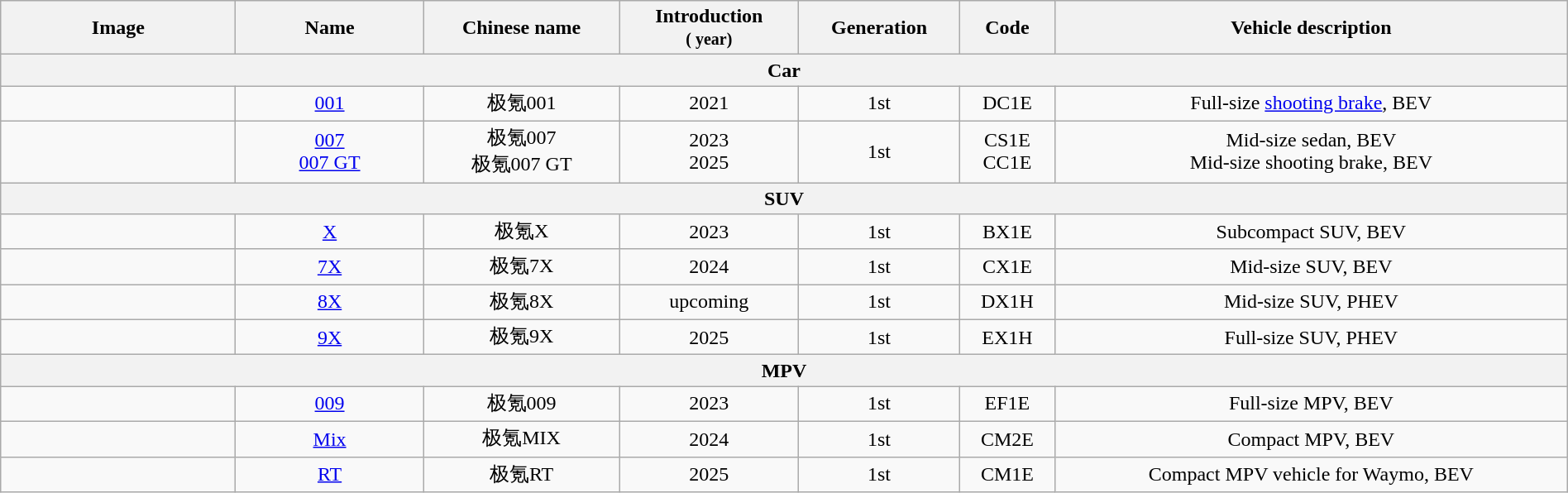<table class="wikitable" style="text-align: center; width: 100%">
<tr>
<th class="unsortable" width="15%">Image</th>
<th class="unsortable" width="12%">Name</th>
<th>Chinese name</th>
<th>Introduction<br><small>( year)</small></th>
<th>Generation</th>
<th class="unsortable">Code</th>
<th class="unsortable">Vehicle description</th>
</tr>
<tr>
<th colspan="7">Car</th>
</tr>
<tr>
<td></td>
<td><a href='#'>001</a></td>
<td>极氪001</td>
<td>2021</td>
<td>1st</td>
<td>DC1E</td>
<td>Full-size <a href='#'>shooting brake</a>, BEV</td>
</tr>
<tr>
<td><br></td>
<td><a href='#'>007</a><br><a href='#'>007 GT</a></td>
<td>极氪007<br>极氪007 GT</td>
<td>2023<br>2025</td>
<td>1st</td>
<td>CS1E<br>CC1E</td>
<td>Mid-size sedan, BEV<br>Mid-size shooting brake, BEV</td>
</tr>
<tr>
<th colspan="7">SUV</th>
</tr>
<tr>
<td></td>
<td><a href='#'>X</a></td>
<td>极氪X</td>
<td>2023</td>
<td>1st</td>
<td>BX1E</td>
<td>Subcompact SUV, BEV</td>
</tr>
<tr>
<td></td>
<td><a href='#'>7X</a></td>
<td>极氪7X</td>
<td>2024</td>
<td>1st</td>
<td>CX1E</td>
<td>Mid-size SUV, BEV</td>
</tr>
<tr>
<td></td>
<td><a href='#'>8X</a></td>
<td>极氪8X</td>
<td>upcoming</td>
<td>1st</td>
<td>DX1H</td>
<td>Mid-size SUV, PHEV</td>
</tr>
<tr>
<td></td>
<td><a href='#'>9X</a></td>
<td>极氪9X</td>
<td>2025</td>
<td>1st</td>
<td>EX1H</td>
<td>Full-size SUV, PHEV</td>
</tr>
<tr>
<th colspan="7">MPV</th>
</tr>
<tr>
<td></td>
<td><a href='#'>009</a></td>
<td>极氪009</td>
<td>2023</td>
<td>1st</td>
<td>EF1E</td>
<td>Full-size MPV, BEV</td>
</tr>
<tr>
<td></td>
<td><a href='#'>Mix</a></td>
<td>极氪MIX</td>
<td>2024</td>
<td>1st</td>
<td>CM2E</td>
<td>Compact MPV, BEV</td>
</tr>
<tr>
<td></td>
<td><a href='#'>RT</a></td>
<td>极氪RT</td>
<td>2025</td>
<td>1st</td>
<td>CM1E</td>
<td>Compact MPV vehicle for Waymo, BEV</td>
</tr>
</table>
